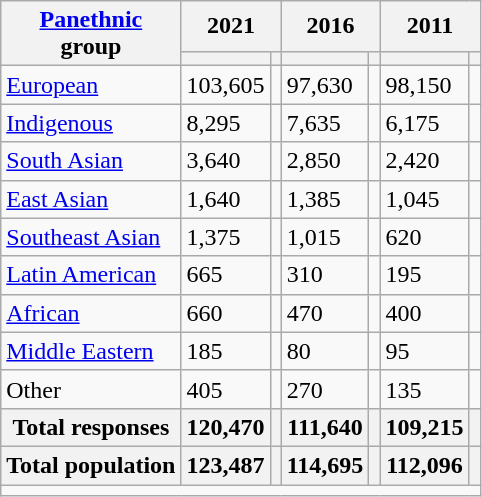<table class="wikitable collapsible sortable">
<tr>
<th rowspan="2"><a href='#'>Panethnic</a><br>group</th>
<th colspan="2">2021</th>
<th colspan="2">2016</th>
<th colspan="2">2011</th>
</tr>
<tr>
<th><a href='#'></a></th>
<th></th>
<th></th>
<th></th>
<th></th>
<th></th>
</tr>
<tr>
<td><a href='#'>European</a></td>
<td>103,605</td>
<td></td>
<td>97,630</td>
<td></td>
<td>98,150</td>
<td></td>
</tr>
<tr>
<td><a href='#'>Indigenous</a></td>
<td>8,295</td>
<td></td>
<td>7,635</td>
<td></td>
<td>6,175</td>
<td></td>
</tr>
<tr>
<td><a href='#'>South Asian</a></td>
<td>3,640</td>
<td></td>
<td>2,850</td>
<td></td>
<td>2,420</td>
<td></td>
</tr>
<tr>
<td><a href='#'>East Asian</a></td>
<td>1,640</td>
<td></td>
<td>1,385</td>
<td></td>
<td>1,045</td>
<td></td>
</tr>
<tr>
<td><a href='#'>Southeast Asian</a></td>
<td>1,375</td>
<td></td>
<td>1,015</td>
<td></td>
<td>620</td>
<td></td>
</tr>
<tr>
<td><a href='#'>Latin American</a></td>
<td>665</td>
<td></td>
<td>310</td>
<td></td>
<td>195</td>
<td></td>
</tr>
<tr>
<td><a href='#'>African</a></td>
<td>660</td>
<td></td>
<td>470</td>
<td></td>
<td>400</td>
<td></td>
</tr>
<tr>
<td><a href='#'>Middle Eastern</a></td>
<td>185</td>
<td></td>
<td>80</td>
<td></td>
<td>95</td>
<td></td>
</tr>
<tr>
<td>Other</td>
<td>405</td>
<td></td>
<td>270</td>
<td></td>
<td>135</td>
<td></td>
</tr>
<tr>
<th>Total responses</th>
<th>120,470</th>
<th></th>
<th>111,640</th>
<th></th>
<th>109,215</th>
<th></th>
</tr>
<tr>
<th>Total population</th>
<th>123,487</th>
<th></th>
<th>114,695</th>
<th></th>
<th>112,096</th>
<th></th>
</tr>
<tr class="sortbottom">
<td colspan="15"></td>
</tr>
</table>
